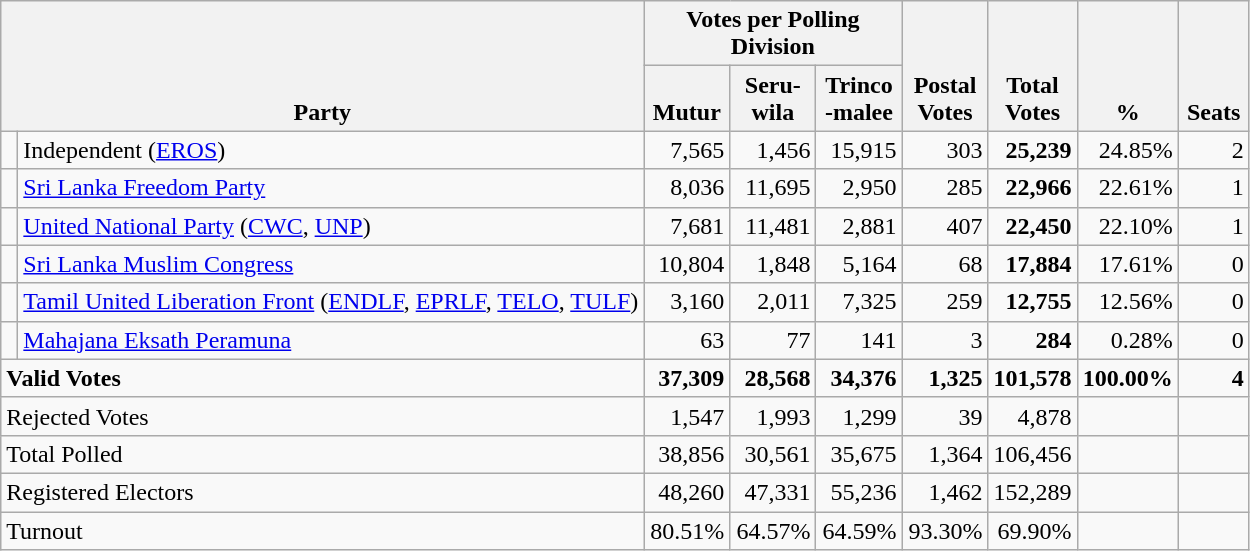<table class="wikitable" border="1" style="text-align:right;">
<tr>
<th align=left valign=bottom rowspan=2 colspan=2>Party</th>
<th colspan=3>Votes per Polling Division</th>
<th align=center valign=bottom rowspan=2 width="50">Postal<br>Votes</th>
<th align=center valign=bottom rowspan=2 width="50">Total Votes</th>
<th align=center valign=bottom rowspan=2 width="50">%</th>
<th align=center valign=bottom rowspan=2 width="40">Seats</th>
</tr>
<tr>
<th align=center valign=bottom width="50">Mutur</th>
<th align=center valign=bottom width="50">Seru-<br>wila</th>
<th align=center valign=bottom width="50">Trinco<br>-malee</th>
</tr>
<tr>
<td bgcolor=> </td>
<td align=left>Independent (<a href='#'>EROS</a>)</td>
<td>7,565</td>
<td>1,456</td>
<td>15,915</td>
<td>303</td>
<td><strong>25,239</strong></td>
<td>24.85%</td>
<td>2</td>
</tr>
<tr>
<td bgcolor=> </td>
<td align=left><a href='#'>Sri Lanka Freedom Party</a></td>
<td>8,036</td>
<td>11,695</td>
<td>2,950</td>
<td>285</td>
<td><strong>22,966</strong></td>
<td>22.61%</td>
<td>1</td>
</tr>
<tr>
<td bgcolor=> </td>
<td align=left><a href='#'>United National Party</a> (<a href='#'>CWC</a>, <a href='#'>UNP</a>)</td>
<td>7,681</td>
<td>11,481</td>
<td>2,881</td>
<td>407</td>
<td><strong>22,450</strong></td>
<td>22.10%</td>
<td>1</td>
</tr>
<tr>
<td bgcolor=> </td>
<td align=left><a href='#'>Sri Lanka Muslim Congress</a></td>
<td>10,804</td>
<td>1,848</td>
<td>5,164</td>
<td>68</td>
<td><strong>17,884</strong></td>
<td>17.61%</td>
<td>0</td>
</tr>
<tr>
<td bgcolor=> </td>
<td align=left><a href='#'>Tamil United Liberation Front</a> (<a href='#'>ENDLF</a>, <a href='#'>EPRLF</a>, <a href='#'>TELO</a>, <a href='#'>TULF</a>)</td>
<td>3,160</td>
<td>2,011</td>
<td>7,325</td>
<td>259</td>
<td><strong>12,755</strong></td>
<td>12.56%</td>
<td>0</td>
</tr>
<tr>
<td bgcolor=> </td>
<td align=left><a href='#'>Mahajana Eksath Peramuna</a></td>
<td>63</td>
<td>77</td>
<td>141</td>
<td>3</td>
<td><strong>284</strong></td>
<td>0.28%</td>
<td>0</td>
</tr>
<tr>
<td align=left colspan=2><strong>Valid Votes</strong></td>
<td><strong>37,309</strong></td>
<td><strong>28,568</strong></td>
<td><strong>34,376</strong></td>
<td><strong>1,325</strong></td>
<td><strong>101,578</strong></td>
<td><strong>100.00%</strong></td>
<td><strong>4</strong></td>
</tr>
<tr>
<td align=left colspan=2>Rejected Votes</td>
<td>1,547</td>
<td>1,993</td>
<td>1,299</td>
<td>39</td>
<td>4,878</td>
<td></td>
<td></td>
</tr>
<tr>
<td align=left colspan=2>Total Polled</td>
<td>38,856</td>
<td>30,561</td>
<td>35,675</td>
<td>1,364</td>
<td>106,456</td>
<td></td>
<td></td>
</tr>
<tr>
<td align=left colspan=2>Registered Electors</td>
<td>48,260</td>
<td>47,331</td>
<td>55,236</td>
<td>1,462</td>
<td>152,289</td>
<td></td>
<td></td>
</tr>
<tr>
<td align=left colspan=2>Turnout</td>
<td>80.51%</td>
<td>64.57%</td>
<td>64.59%</td>
<td>93.30%</td>
<td>69.90%</td>
<td></td>
<td></td>
</tr>
</table>
